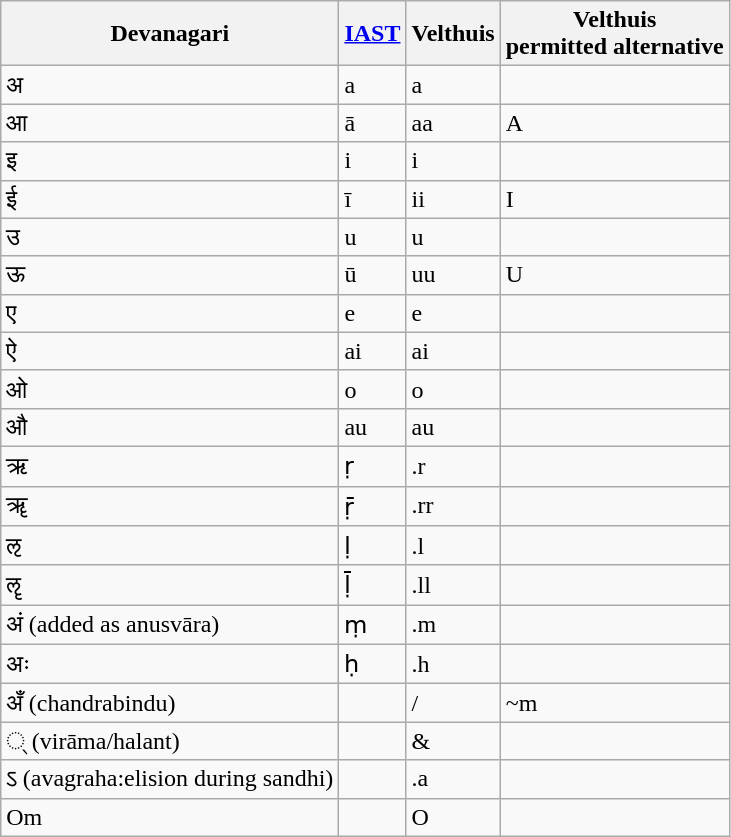<table class="wikitable" border="1">
<tr>
<th>Devanagari</th>
<th><a href='#'>IAST</a></th>
<th>Velthuis</th>
<th>Velthuis<br>permitted 
alternative</th>
</tr>
<tr>
<td>अ</td>
<td>a</td>
<td>a</td>
<td></td>
</tr>
<tr>
<td>आ</td>
<td>ā</td>
<td>aa</td>
<td>A</td>
</tr>
<tr>
<td>इ</td>
<td>i</td>
<td>i</td>
<td></td>
</tr>
<tr>
<td>ई</td>
<td>ī</td>
<td>ii</td>
<td>I</td>
</tr>
<tr>
<td>उ</td>
<td>u</td>
<td>u</td>
<td></td>
</tr>
<tr>
<td>ऊ</td>
<td>ū</td>
<td>uu</td>
<td>U</td>
</tr>
<tr>
<td>ए</td>
<td>e</td>
<td>e</td>
<td></td>
</tr>
<tr>
<td>ऐ</td>
<td>ai</td>
<td>ai</td>
<td></td>
</tr>
<tr>
<td>ओ</td>
<td>o</td>
<td>o</td>
<td></td>
</tr>
<tr>
<td>औ</td>
<td>au</td>
<td>au</td>
<td></td>
</tr>
<tr>
<td>ऋ</td>
<td>ṛ</td>
<td>.r</td>
<td></td>
</tr>
<tr>
<td>ॠ</td>
<td>ṝ</td>
<td>.rr</td>
<td></td>
</tr>
<tr>
<td>ऌ</td>
<td>ḷ</td>
<td>.l</td>
<td></td>
</tr>
<tr>
<td>ॡ</td>
<td>ḹ</td>
<td>.ll</td>
<td></td>
</tr>
<tr>
<td>अं (added as anusvāra)</td>
<td>ṃ</td>
<td>.m</td>
<td></td>
</tr>
<tr>
<td>अः</td>
<td>ḥ</td>
<td>.h</td>
<td></td>
</tr>
<tr>
<td>अँ (chandrabindu)</td>
<td></td>
<td>/</td>
<td>~m</td>
</tr>
<tr>
<td>् (virāma/halant)</td>
<td></td>
<td>&</td>
<td></td>
</tr>
<tr>
<td>ऽ (avagraha:elision during sandhi)</td>
<td></td>
<td>.a</td>
<td></td>
</tr>
<tr>
<td>Om</td>
<td></td>
<td>O</td>
<td></td>
</tr>
</table>
